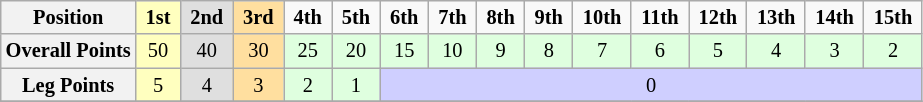<table class="wikitable" style="font-size:85%; text-align:center">
<tr>
<th>Position</th>
<td style="background:#ffffbf;"> <strong>1st</strong> </td>
<td style="background:#dfdfdf;"> <strong>2nd</strong> </td>
<td style="background:#ffdf9f;"> <strong>3rd</strong> </td>
<td> <strong>4th</strong> </td>
<td> <strong>5th</strong> </td>
<td> <strong>6th</strong> </td>
<td> <strong>7th</strong> </td>
<td> <strong>8th</strong> </td>
<td> <strong>9th</strong> </td>
<td> <strong>10th</strong> </td>
<td> <strong>11th</strong> </td>
<td> <strong>12th</strong> </td>
<td> <strong>13th</strong> </td>
<td> <strong>14th</strong> </td>
<td> <strong>15th</strong> </td>
</tr>
<tr>
<th>Overall Points</th>
<td style="background:#ffffbf;">50</td>
<td style="background:#dfdfdf;">40</td>
<td style="background:#ffdf9f;">30</td>
<td style="background:#dfffdf;">25</td>
<td style="background:#dfffdf;">20</td>
<td style="background:#dfffdf;">15</td>
<td style="background:#dfffdf;">10</td>
<td style="background:#dfffdf;">9</td>
<td style="background:#dfffdf;">8</td>
<td style="background:#dfffdf;">7</td>
<td style="background:#dfffdf;">6</td>
<td style="background:#dfffdf;">5</td>
<td style="background:#dfffdf;">4</td>
<td style="background:#dfffdf;">3</td>
<td style="background:#dfffdf;">2</td>
</tr>
<tr>
<th>Leg Points</th>
<td style="background:#ffffbf;">5</td>
<td style="background:#dfdfdf;">4</td>
<td style="background:#ffdf9f;">3</td>
<td style="background:#dfffdf;">2</td>
<td style="background:#dfffdf;">1</td>
<td style="background:#cfcfff;" colspan=10>0</td>
</tr>
<tr>
</tr>
</table>
